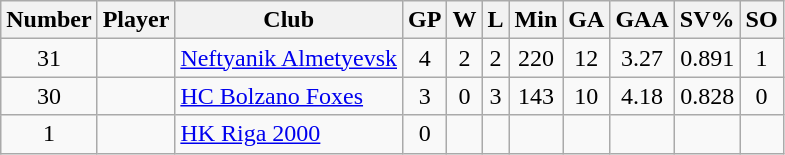<table class="wikitable sortable" style="text-align:center; padding:4px; border-spacing=0;">
<tr>
<th>Number</th>
<th>Player</th>
<th>Club</th>
<th>GP</th>
<th>W</th>
<th>L</th>
<th>Min</th>
<th>GA</th>
<th>GAA</th>
<th>SV%</th>
<th>SO</th>
</tr>
<tr>
<td>31</td>
<td align=left></td>
<td align=left><a href='#'>Neftyanik Almetyevsk</a></td>
<td>4</td>
<td>2</td>
<td>2</td>
<td>220</td>
<td>12</td>
<td>3.27</td>
<td>0.891</td>
<td>1</td>
</tr>
<tr>
<td>30</td>
<td align=left></td>
<td align=left><a href='#'>HC Bolzano Foxes</a></td>
<td>3</td>
<td>0</td>
<td>3</td>
<td>143</td>
<td>10</td>
<td>4.18</td>
<td>0.828</td>
<td>0</td>
</tr>
<tr>
<td>1</td>
<td align=left></td>
<td align=left><a href='#'>HK Riga 2000</a></td>
<td>0</td>
<td></td>
<td></td>
<td></td>
<td></td>
<td></td>
<td></td>
<td></td>
</tr>
</table>
